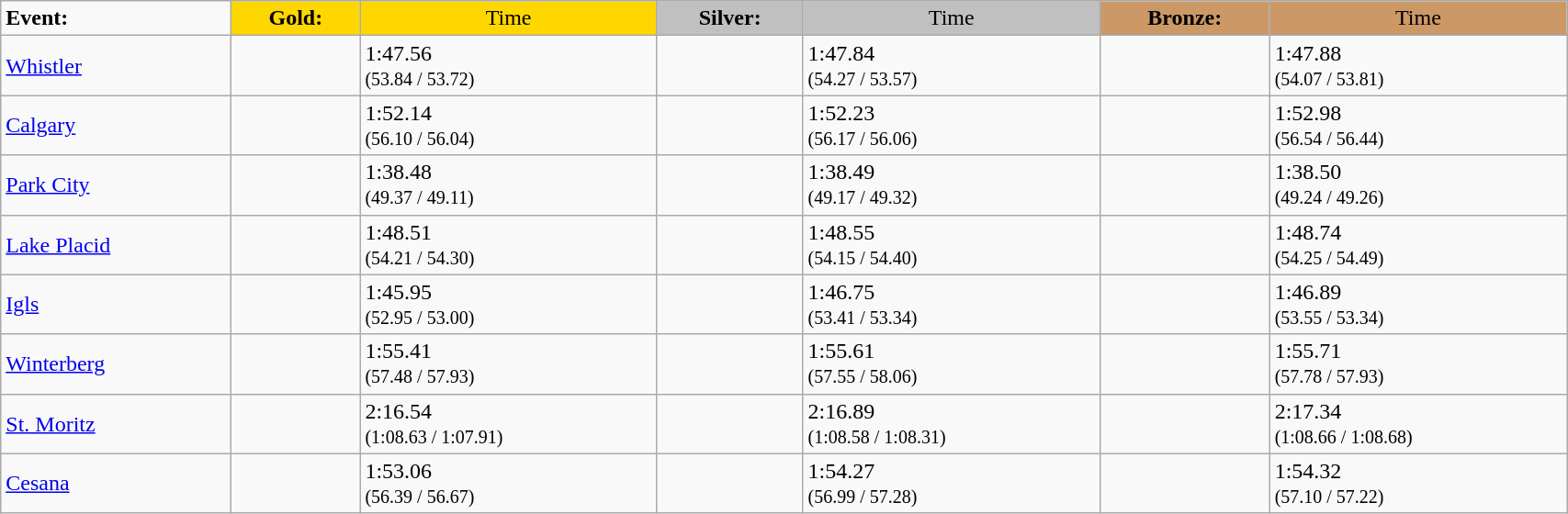<table class="wikitable" width=90%>
<tr>
<td><strong>Event:</strong></td>
<td style="text-align:center;background-color:gold;"><strong>Gold:</strong></td>
<td style="text-align:center;background-color:gold;">Time</td>
<td style="text-align:center;background-color:silver;"><strong>Silver:</strong></td>
<td style="text-align:center;background-color:silver;">Time</td>
<td style="text-align:center;background-color:#CC9966;"><strong>Bronze:</strong></td>
<td style="text-align:center;background-color:#CC9966;">Time</td>
</tr>
<tr>
<td><a href='#'>Whistler</a></td>
<td><strong></strong></td>
<td>1:47.56<br><small>(53.84 / 53.72)</small></td>
<td></td>
<td>1:47.84<br><small>(54.27 / 53.57)</small></td>
<td></td>
<td>1:47.88 <br><small>(54.07 / 53.81)</small></td>
</tr>
<tr>
<td><a href='#'>Calgary</a></td>
<td><strong></strong></td>
<td>1:52.14<br><small>(56.10 / 56.04)</small></td>
<td></td>
<td>1:52.23<br><small>(56.17 / 56.06)</small></td>
<td></td>
<td>1:52.98<br><small>(56.54 / 56.44)</small></td>
</tr>
<tr>
<td><a href='#'>Park City</a></td>
<td><strong></strong></td>
<td>1:38.48<br><small>(49.37 / 49.11)</small></td>
<td></td>
<td>1:38.49 <br><small>(49.17 / 49.32)</small></td>
<td></td>
<td>1:38.50  <br><small>(49.24 / 49.26)</small></td>
</tr>
<tr>
<td><a href='#'>Lake Placid</a></td>
<td><strong></strong></td>
<td>1:48.51 <br><small>(54.21 / 54.30)</small></td>
<td></td>
<td>1:48.55  <br><small>(54.15 / 54.40)</small></td>
<td></td>
<td>1:48.74<br><small>(54.25 / 54.49)</small></td>
</tr>
<tr>
<td><a href='#'>Igls</a></td>
<td><strong></strong></td>
<td>1:45.95  <br><small>(52.95 / 53.00)</small></td>
<td></td>
<td>1:46.75 <br><small>(53.41 / 53.34)</small></td>
<td></td>
<td>1:46.89 <br><small>(53.55 / 53.34)</small></td>
</tr>
<tr>
<td><a href='#'>Winterberg</a></td>
<td><strong></strong></td>
<td>1:55.41  <br><small>(57.48 / 57.93)</small></td>
<td></td>
<td>1:55.61 <br><small>(57.55 / 58.06)</small></td>
<td></td>
<td>1:55.71 <br><small>(57.78 / 57.93)</small></td>
</tr>
<tr>
<td><a href='#'>St. Moritz</a></td>
<td><strong></strong></td>
<td>2:16.54  <br><small>(1:08.63 / 1:07.91)</small></td>
<td></td>
<td>2:16.89 <br><small>(1:08.58 / 1:08.31)</small></td>
<td></td>
<td>2:17.34 <br><small>(1:08.66 / 1:08.68)</small></td>
</tr>
<tr>
<td><a href='#'>Cesana</a></td>
<td><strong></strong></td>
<td>1:53.06  <br><small>(56.39 / 56.67)</small></td>
<td></td>
<td>1:54.27 <br><small>(56.99 / 57.28)</small></td>
<td></td>
<td>1:54.32 <br><small>(57.10 / 57.22)</small></td>
</tr>
</table>
